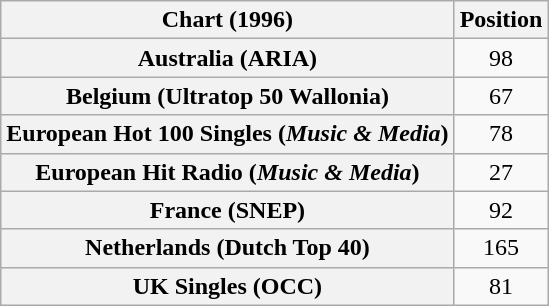<table class="wikitable sortable plainrowheaders" style="text-align:center">
<tr>
<th scope="col">Chart (1996)</th>
<th scope="col">Position</th>
</tr>
<tr>
<th scope="row">Australia (ARIA)</th>
<td>98</td>
</tr>
<tr>
<th scope="row">Belgium (Ultratop 50 Wallonia)</th>
<td>67</td>
</tr>
<tr>
<th scope="row">European Hot 100 Singles (<em>Music & Media</em>)</th>
<td>78</td>
</tr>
<tr>
<th scope="row">European Hit Radio (<em>Music & Media</em>)</th>
<td>27</td>
</tr>
<tr>
<th scope="row">France (SNEP)</th>
<td>92</td>
</tr>
<tr>
<th scope="row">Netherlands (Dutch Top 40)</th>
<td>165</td>
</tr>
<tr>
<th scope="row">UK Singles (OCC)</th>
<td>81</td>
</tr>
</table>
